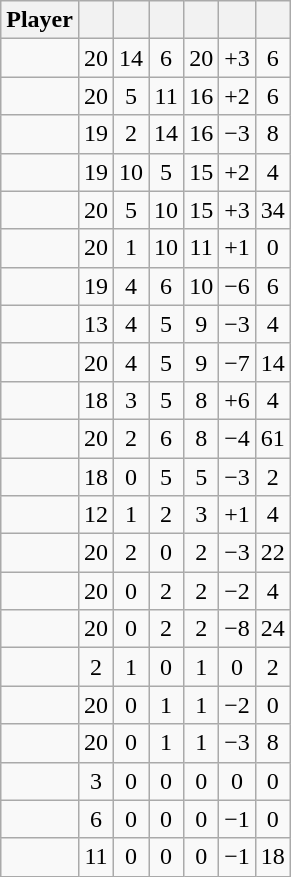<table class="wikitable sortable" style="text-align:center;">
<tr align=center>
<th>Player</th>
<th></th>
<th></th>
<th></th>
<th></th>
<th data-sort-type="number"></th>
<th></th>
</tr>
<tr>
<td></td>
<td>20</td>
<td>14</td>
<td>6</td>
<td>20</td>
<td>+3</td>
<td>6</td>
</tr>
<tr>
<td></td>
<td>20</td>
<td>5</td>
<td>11</td>
<td>16</td>
<td>+2</td>
<td>6</td>
</tr>
<tr>
<td></td>
<td>19</td>
<td>2</td>
<td>14</td>
<td>16</td>
<td>−3</td>
<td>8</td>
</tr>
<tr>
<td></td>
<td>19</td>
<td>10</td>
<td>5</td>
<td>15</td>
<td>+2</td>
<td>4</td>
</tr>
<tr>
<td></td>
<td>20</td>
<td>5</td>
<td>10</td>
<td>15</td>
<td>+3</td>
<td>34</td>
</tr>
<tr>
<td></td>
<td>20</td>
<td>1</td>
<td>10</td>
<td>11</td>
<td>+1</td>
<td>0</td>
</tr>
<tr>
<td></td>
<td>19</td>
<td>4</td>
<td>6</td>
<td>10</td>
<td>−6</td>
<td>6</td>
</tr>
<tr>
<td></td>
<td>13</td>
<td>4</td>
<td>5</td>
<td>9</td>
<td>−3</td>
<td>4</td>
</tr>
<tr>
<td></td>
<td>20</td>
<td>4</td>
<td>5</td>
<td>9</td>
<td>−7</td>
<td>14</td>
</tr>
<tr>
<td></td>
<td>18</td>
<td>3</td>
<td>5</td>
<td>8</td>
<td>+6</td>
<td>4</td>
</tr>
<tr>
<td></td>
<td>20</td>
<td>2</td>
<td>6</td>
<td>8</td>
<td>−4</td>
<td>61</td>
</tr>
<tr>
<td></td>
<td>18</td>
<td>0</td>
<td>5</td>
<td>5</td>
<td>−3</td>
<td>2</td>
</tr>
<tr>
<td></td>
<td>12</td>
<td>1</td>
<td>2</td>
<td>3</td>
<td>+1</td>
<td>4</td>
</tr>
<tr>
<td></td>
<td>20</td>
<td>2</td>
<td>0</td>
<td>2</td>
<td>−3</td>
<td>22</td>
</tr>
<tr>
<td></td>
<td>20</td>
<td>0</td>
<td>2</td>
<td>2</td>
<td>−2</td>
<td>4</td>
</tr>
<tr>
<td></td>
<td>20</td>
<td>0</td>
<td>2</td>
<td>2</td>
<td>−8</td>
<td>24</td>
</tr>
<tr>
<td></td>
<td>2</td>
<td>1</td>
<td>0</td>
<td>1</td>
<td>0</td>
<td>2</td>
</tr>
<tr>
<td></td>
<td>20</td>
<td>0</td>
<td>1</td>
<td>1</td>
<td>−2</td>
<td>0</td>
</tr>
<tr>
<td></td>
<td>20</td>
<td>0</td>
<td>1</td>
<td>1</td>
<td>−3</td>
<td>8</td>
</tr>
<tr>
<td></td>
<td>3</td>
<td>0</td>
<td>0</td>
<td>0</td>
<td>0</td>
<td>0</td>
</tr>
<tr>
<td></td>
<td>6</td>
<td>0</td>
<td>0</td>
<td>0</td>
<td>−1</td>
<td>0</td>
</tr>
<tr>
<td></td>
<td>11</td>
<td>0</td>
<td>0</td>
<td>0</td>
<td>−1</td>
<td>18</td>
</tr>
</table>
